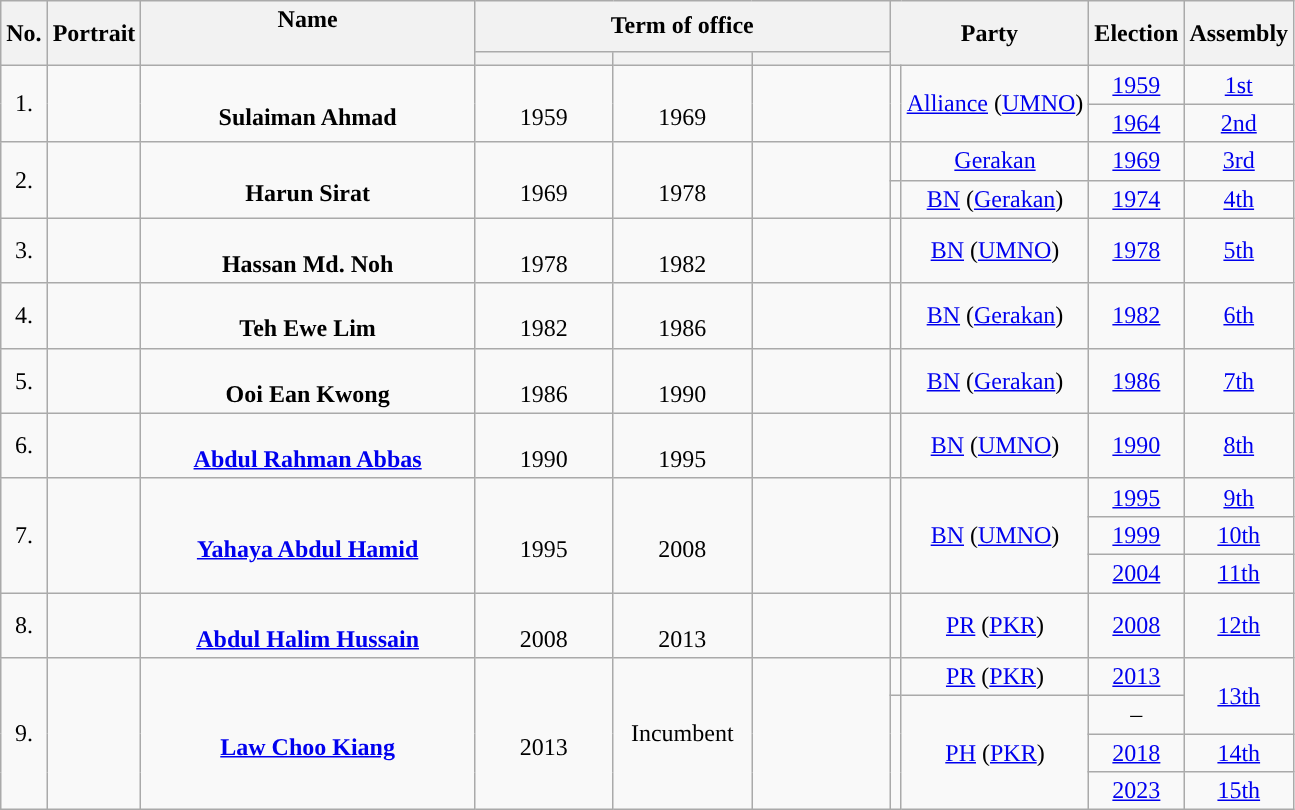<table class="wikitable" style="text-align:center; border:1px #aaf solid;">
<tr>
<th rowspan="2">No.</th>
<th rowspan="2">Portrait</th>
<th rowspan="2" width="215">Name<br><br></th>
<th colspan="3">Term of office</th>
<th colspan="2" rowspan="2">Party</th>
<th rowspan="2">Election</th>
<th rowspan="2">Assembly</th>
</tr>
<tr>
<th width="85"></th>
<th width="85"></th>
<th width="85"></th>
</tr>
<tr>
<td rowspan=2>1.</td>
<td rowspan=2></td>
<td rowspan=2><br><strong>Sulaiman Ahmad</strong><br></td>
<td rowspan=2><br>1959</td>
<td rowspan=2><br>1969</td>
<td rowspan=2></td>
<td rowspan=2 style="background:"></td>
<td rowspan=2><a href='#'>Alliance</a> (<a href='#'>UMNO</a>)</td>
<td><a href='#'>1959</a></td>
<td><a href='#'>1st</a></td>
</tr>
<tr>
<td><a href='#'>1964</a></td>
<td><a href='#'>2nd</a></td>
</tr>
<tr>
<td rowspan=2>2.</td>
<td rowspan=2></td>
<td rowspan=2><br><strong>Harun Sirat</strong><br></td>
<td rowspan=2><br>1969</td>
<td rowspan=2><br>1978</td>
<td rowspan=2></td>
<td style="background:"></td>
<td><a href='#'>Gerakan</a></td>
<td><a href='#'>1969</a></td>
<td><a href='#'>3rd</a></td>
</tr>
<tr>
<td style="background:"></td>
<td><a href='#'>BN</a> (<a href='#'>Gerakan</a>)</td>
<td><a href='#'>1974</a></td>
<td><a href='#'>4th</a></td>
</tr>
<tr>
<td>3.</td>
<td></td>
<td><br><strong>Hassan Md. Noh</strong><br></td>
<td><br>1978</td>
<td><br>1982</td>
<td></td>
<td style="background:"></td>
<td><a href='#'>BN</a> (<a href='#'>UMNO</a>)</td>
<td><a href='#'>1978</a></td>
<td><a href='#'>5th</a></td>
</tr>
<tr>
<td>4.</td>
<td></td>
<td><br><strong>Teh Ewe Lim</strong><br></td>
<td><br>1982</td>
<td><br>1986</td>
<td></td>
<td style="background:"></td>
<td><a href='#'>BN</a> (<a href='#'>Gerakan</a>)</td>
<td><a href='#'>1982</a></td>
<td><a href='#'>6th</a></td>
</tr>
<tr>
<td>5.</td>
<td></td>
<td><br><strong>Ooi Ean Kwong</strong><br></td>
<td><br>1986</td>
<td><br>1990</td>
<td></td>
<td style="background:"></td>
<td><a href='#'>BN</a> (<a href='#'>Gerakan</a>)</td>
<td><a href='#'>1986</a></td>
<td><a href='#'>7th</a></td>
</tr>
<tr>
<td>6.</td>
<td></td>
<td><br><strong><a href='#'>Abdul Rahman Abbas</a></strong><br></td>
<td><br>1990</td>
<td><br>1995</td>
<td></td>
<td style="background:"></td>
<td><a href='#'>BN</a> (<a href='#'>UMNO</a>)</td>
<td><a href='#'>1990</a></td>
<td><a href='#'>8th</a></td>
</tr>
<tr>
<td rowspan=3>7.</td>
<td rowspan=3></td>
<td rowspan=3><br><strong><a href='#'>Yahaya Abdul Hamid</a></strong><br></td>
<td rowspan=3><br>1995</td>
<td rowspan=3><br>2008</td>
<td rowspan=3></td>
<td rowspan=3 style="background:"></td>
<td rowspan=3><a href='#'>BN</a> (<a href='#'>UMNO</a>)</td>
<td><a href='#'>1995</a></td>
<td><a href='#'>9th</a></td>
</tr>
<tr>
<td><a href='#'>1999</a></td>
<td><a href='#'>10th</a></td>
</tr>
<tr>
<td><a href='#'>2004</a></td>
<td><a href='#'>11th</a></td>
</tr>
<tr>
<td>8.</td>
<td></td>
<td><br><strong><a href='#'>Abdul Halim Hussain</a></strong><br></td>
<td><br>2008</td>
<td><br>2013</td>
<td></td>
<td style="background:"></td>
<td><a href='#'>PR</a> (<a href='#'>PKR</a>)</td>
<td><a href='#'>2008</a></td>
<td><a href='#'>12th</a></td>
</tr>
<tr>
<td rowspan=4>9.</td>
<td rowspan=4></td>
<td rowspan=4><br><strong><a href='#'>Law Choo Kiang</a></strong><br></td>
<td rowspan=4><br>2013</td>
<td rowspan=4>Incumbent</td>
<td rowspan=4></td>
<td style="background:"></td>
<td><a href='#'>PR</a> (<a href='#'>PKR</a>)</td>
<td><a href='#'>2013</a></td>
<td rowspan=2><a href='#'>13th</a></td>
</tr>
<tr>
<td rowspan=3 style="background:"></td>
<td rowspan=3><a href='#'>PH</a> (<a href='#'>PKR</a>)</td>
<td>–</td>
</tr>
<tr>
<td><a href='#'>2018</a></td>
<td><a href='#'>14th</a></td>
</tr>
<tr>
<td><a href='#'>2023</a></td>
<td><a href='#'>15th</a></td>
</tr>
</table>
